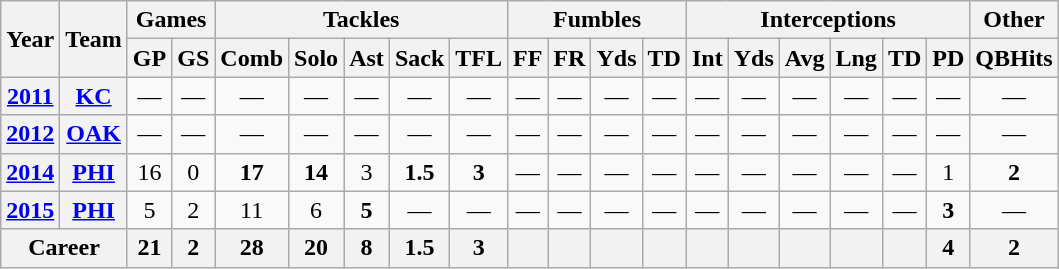<table class="wikitable" style="text-align:center;">
<tr>
<th rowspan="2">Year</th>
<th rowspan="2">Team</th>
<th colspan="2">Games</th>
<th colspan="5">Tackles</th>
<th colspan="4">Fumbles</th>
<th colspan="6">Interceptions</th>
<th colspan="1">Other</th>
</tr>
<tr>
<th>GP</th>
<th>GS</th>
<th>Comb</th>
<th>Solo</th>
<th>Ast</th>
<th>Sack</th>
<th>TFL</th>
<th>FF</th>
<th>FR</th>
<th>Yds</th>
<th>TD</th>
<th>Int</th>
<th>Yds</th>
<th>Avg</th>
<th>Lng</th>
<th>TD</th>
<th>PD</th>
<th>QBHits</th>
</tr>
<tr>
<th><a href='#'>2011</a></th>
<th><a href='#'>KC</a></th>
<td>—</td>
<td>—</td>
<td>—</td>
<td>—</td>
<td>—</td>
<td>—</td>
<td>—</td>
<td>—</td>
<td>—</td>
<td>—</td>
<td>—</td>
<td>—</td>
<td>—</td>
<td>—</td>
<td>—</td>
<td>—</td>
<td>—</td>
<td>—</td>
</tr>
<tr>
<th><a href='#'>2012</a></th>
<th><a href='#'>OAK</a></th>
<td>—</td>
<td>—</td>
<td>—</td>
<td>—</td>
<td>—</td>
<td>—</td>
<td>—</td>
<td>—</td>
<td>—</td>
<td>—</td>
<td>—</td>
<td>—</td>
<td>—</td>
<td>—</td>
<td>—</td>
<td>—</td>
<td>—</td>
<td>—</td>
</tr>
<tr>
<th><a href='#'>2014</a></th>
<th><a href='#'>PHI</a></th>
<td>16</td>
<td>0</td>
<td><strong>17</strong></td>
<td><strong>14</strong></td>
<td>3</td>
<td><strong>1.5</strong></td>
<td><strong>3</strong></td>
<td>—</td>
<td>—</td>
<td>—</td>
<td>—</td>
<td>—</td>
<td>—</td>
<td>—</td>
<td>—</td>
<td>—</td>
<td>1</td>
<td><strong>2</strong></td>
</tr>
<tr>
<th><a href='#'>2015</a></th>
<th><a href='#'>PHI</a></th>
<td>5</td>
<td>2</td>
<td>11</td>
<td>6</td>
<td><strong>5</strong></td>
<td>—</td>
<td>—</td>
<td>—</td>
<td>—</td>
<td>—</td>
<td>—</td>
<td>—</td>
<td>—</td>
<td>—</td>
<td>—</td>
<td>—</td>
<td><strong>3</strong></td>
<td>—</td>
</tr>
<tr>
<th colspan="2">Career</th>
<th>21</th>
<th>2</th>
<th>28</th>
<th>20</th>
<th>8</th>
<th>1.5</th>
<th>3</th>
<th></th>
<th></th>
<th></th>
<th></th>
<th></th>
<th></th>
<th></th>
<th></th>
<th></th>
<th>4</th>
<th>2</th>
</tr>
</table>
